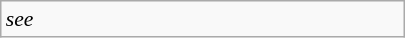<table class="wikitable floatright" style="font-size: 0.9em; width: 270px;">
<tr>
<td><em>see </em></td>
</tr>
</table>
